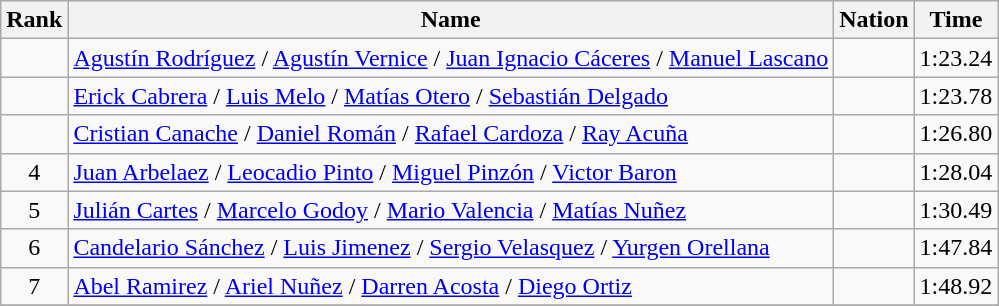<table class="wikitable sortable" style="text-align:center">
<tr>
<th>Rank</th>
<th>Name</th>
<th>Nation</th>
<th>Time</th>
</tr>
<tr>
<td></td>
<td align=left><a href='#'>Agustín Rodríguez</a> / <a href='#'>Agustín Vernice</a> / <a href='#'>Juan Ignacio Cáceres</a> / <a href='#'>Manuel Lascano</a></td>
<td align=left></td>
<td>1:23.24</td>
</tr>
<tr>
<td></td>
<td align=left><a href='#'>Erick Cabrera</a> / <a href='#'>Luis Melo</a> / <a href='#'>Matías Otero</a> / <a href='#'>Sebastián Delgado</a></td>
<td align=left></td>
<td>1:23.78</td>
</tr>
<tr>
<td></td>
<td align=left><a href='#'>Cristian Canache</a> / <a href='#'>Daniel Román</a> / <a href='#'>Rafael Cardoza</a> / <a href='#'>Ray Acuña</a></td>
<td align=left></td>
<td>1:26.80</td>
</tr>
<tr>
<td>4</td>
<td align=left><a href='#'>Juan Arbelaez</a> / <a href='#'>Leocadio Pinto</a> / <a href='#'>Miguel Pinzón</a> / <a href='#'>Victor Baron</a></td>
<td align=left></td>
<td>1:28.04</td>
</tr>
<tr>
<td>5</td>
<td align=left><a href='#'>Julián Cartes</a> / <a href='#'>Marcelo Godoy</a> / <a href='#'>Mario Valencia</a> / <a href='#'>Matías Nuñez</a></td>
<td align=left></td>
<td>1:30.49</td>
</tr>
<tr>
<td>6</td>
<td align=left><a href='#'>Candelario Sánchez</a> / <a href='#'>Luis Jimenez</a> / <a href='#'>Sergio Velasquez</a> / <a href='#'>Yurgen Orellana</a></td>
<td align=left></td>
<td>1:47.84</td>
</tr>
<tr>
<td>7</td>
<td align=left><a href='#'>Abel Ramirez</a> / <a href='#'>Ariel Nuñez</a> / <a href='#'>Darren Acosta</a> / <a href='#'>Diego Ortiz</a></td>
<td align=left></td>
<td>1:48.92</td>
</tr>
<tr>
</tr>
</table>
